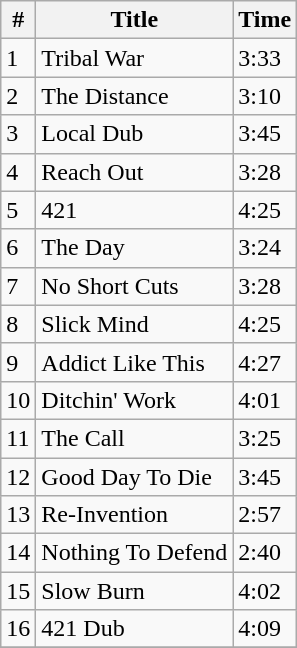<table class="wikitable">
<tr>
<th style="text-align:center;">#</th>
<th style="text-align:center;">Title</th>
<th style="text-align:center;">Time</th>
</tr>
<tr>
<td>1</td>
<td>Tribal War</td>
<td>3:33</td>
</tr>
<tr>
<td>2</td>
<td>The Distance</td>
<td>3:10</td>
</tr>
<tr>
<td>3</td>
<td>Local Dub</td>
<td>3:45</td>
</tr>
<tr>
<td>4</td>
<td>Reach Out</td>
<td>3:28</td>
</tr>
<tr>
<td>5</td>
<td>421</td>
<td>4:25</td>
</tr>
<tr>
<td>6</td>
<td>The Day</td>
<td>3:24</td>
</tr>
<tr>
<td>7</td>
<td>No Short Cuts</td>
<td>3:28</td>
</tr>
<tr>
<td>8</td>
<td>Slick Mind</td>
<td>4:25</td>
</tr>
<tr>
<td>9</td>
<td>Addict Like This</td>
<td>4:27</td>
</tr>
<tr>
<td>10</td>
<td>Ditchin' Work</td>
<td>4:01</td>
</tr>
<tr>
<td>11</td>
<td>The Call</td>
<td>3:25</td>
</tr>
<tr>
<td>12</td>
<td>Good Day To Die</td>
<td>3:45</td>
</tr>
<tr>
<td>13</td>
<td>Re-Invention</td>
<td>2:57</td>
</tr>
<tr>
<td>14</td>
<td>Nothing To Defend</td>
<td>2:40</td>
</tr>
<tr>
<td>15</td>
<td>Slow Burn</td>
<td>4:02</td>
</tr>
<tr>
<td>16</td>
<td>421 Dub</td>
<td>4:09</td>
</tr>
<tr>
</tr>
</table>
